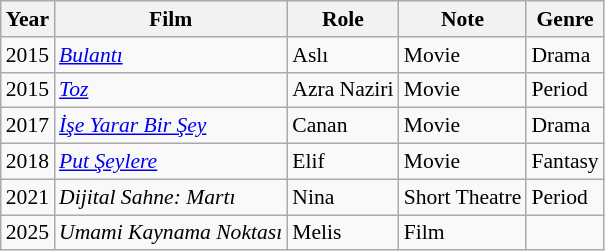<table class="wikitable" style="font-size:90%;">
<tr>
<th>Year</th>
<th>Film</th>
<th>Role</th>
<th>Note</th>
<th>Genre</th>
</tr>
<tr>
<td>2015</td>
<td><em><a href='#'>Bulantı</a></em></td>
<td>Aslı</td>
<td>Movie</td>
<td>Drama</td>
</tr>
<tr>
<td>2015</td>
<td><em><a href='#'>Toz</a></em></td>
<td>Azra Naziri</td>
<td>Movie</td>
<td>Period</td>
</tr>
<tr>
<td>2017</td>
<td><em><a href='#'>İşe Yarar Bir Şey</a></em></td>
<td>Canan</td>
<td>Movie</td>
<td>Drama</td>
</tr>
<tr>
<td>2018</td>
<td><em><a href='#'>Put Şeylere</a></em></td>
<td>Elif</td>
<td>Movie</td>
<td>Fantasy</td>
</tr>
<tr>
<td>2021</td>
<td><em>Dijital Sahne: Martı</em></td>
<td>Nina</td>
<td>Short Theatre</td>
<td>Period</td>
</tr>
<tr>
<td>2025</td>
<td><em>Umami Kaynama Noktası</em></td>
<td>Melis</td>
<td>Film</td>
<td></td>
</tr>
</table>
